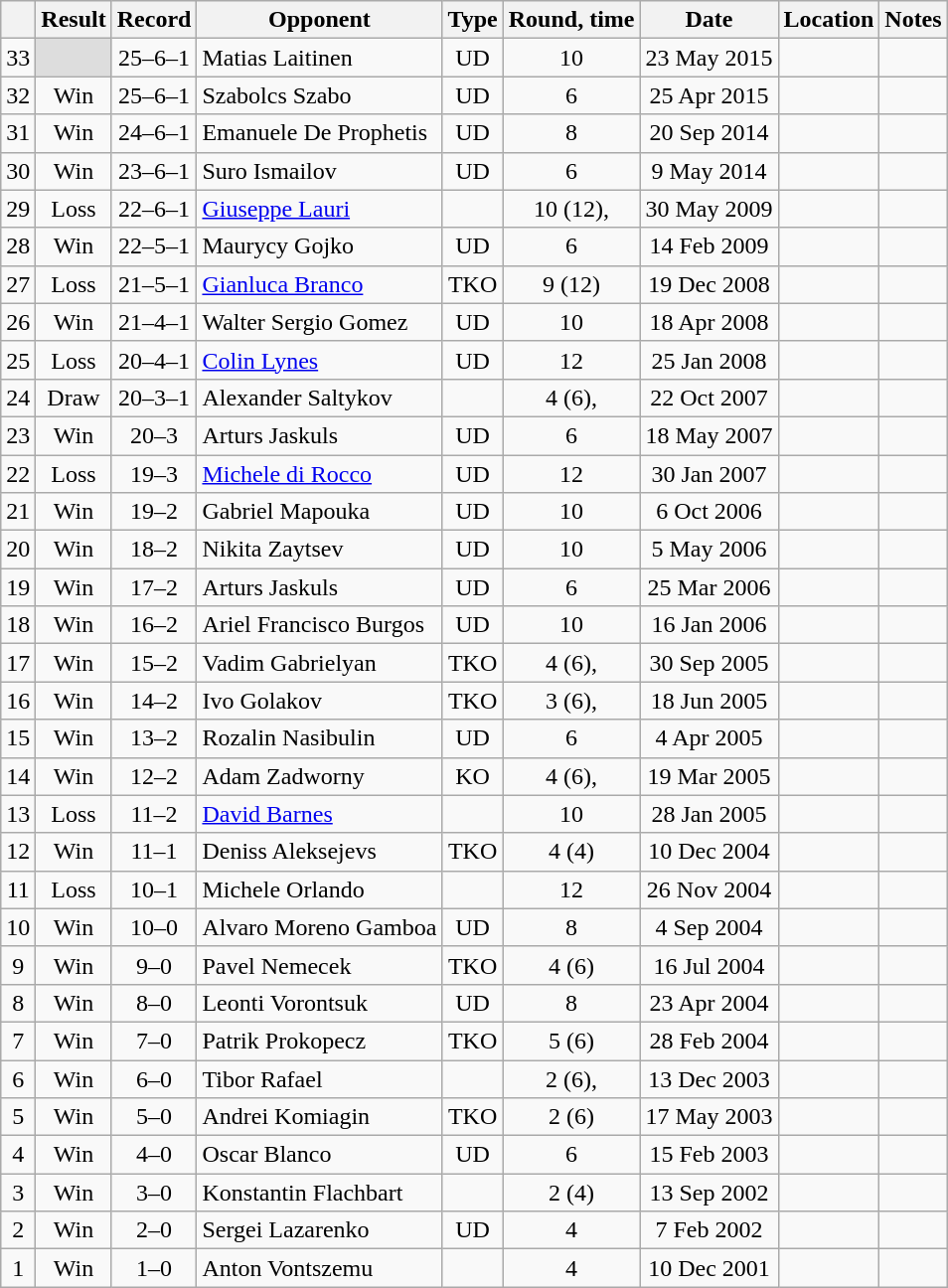<table class="wikitable" style="text-align:center">
<tr>
<th></th>
<th>Result</th>
<th>Record</th>
<th>Opponent</th>
<th>Type</th>
<th>Round, time</th>
<th>Date</th>
<th>Location</th>
<th>Notes</th>
</tr>
<tr>
<td>33</td>
<td style="background: #DDD"></td>
<td>25–6–1 </td>
<td style="text-align:left;">Matias Laitinen</td>
<td>UD</td>
<td>10</td>
<td>23 May 2015</td>
<td style="text-align:left;"></td>
<td style="text-align:left;"></td>
</tr>
<tr>
<td>32</td>
<td>Win</td>
<td>25–6–1</td>
<td style="text-align:left;">Szabolcs Szabo</td>
<td>UD</td>
<td>6</td>
<td>25 Apr 2015</td>
<td style="text-align:left;"></td>
<td></td>
</tr>
<tr>
<td>31</td>
<td>Win</td>
<td>24–6–1</td>
<td style="text-align:left;">Emanuele De Prophetis</td>
<td>UD</td>
<td>8</td>
<td>20 Sep 2014</td>
<td style="text-align:left;"></td>
<td></td>
</tr>
<tr>
<td>30</td>
<td>Win</td>
<td>23–6–1</td>
<td style="text-align:left;">Suro Ismailov</td>
<td>UD</td>
<td>6</td>
<td>9 May 2014</td>
<td style="text-align:left;"></td>
<td></td>
</tr>
<tr>
<td>29</td>
<td>Loss</td>
<td>22–6–1</td>
<td style="text-align:left;"><a href='#'>Giuseppe Lauri</a></td>
<td></td>
<td>10 (12), </td>
<td>30 May 2009</td>
<td style="text-align:left;"></td>
<td style="text-align:left;"></td>
</tr>
<tr>
<td>28</td>
<td>Win</td>
<td>22–5–1</td>
<td style="text-align:left;">Maurycy Gojko</td>
<td>UD</td>
<td>6</td>
<td>14 Feb 2009</td>
<td style="text-align:left;"></td>
<td></td>
</tr>
<tr>
<td>27</td>
<td>Loss</td>
<td>21–5–1</td>
<td style="text-align:left;"><a href='#'>Gianluca Branco</a></td>
<td>TKO</td>
<td>9 (12)</td>
<td>19 Dec 2008</td>
<td style="text-align:left;"></td>
<td style="text-align:left;"></td>
</tr>
<tr>
<td>26</td>
<td>Win</td>
<td>21–4–1</td>
<td style="text-align:left;">Walter Sergio Gomez</td>
<td>UD</td>
<td>10</td>
<td>18 Apr 2008</td>
<td style="text-align:left;"></td>
<td></td>
</tr>
<tr>
<td>25</td>
<td>Loss</td>
<td>20–4–1</td>
<td style="text-align:left;"><a href='#'>Colin Lynes</a></td>
<td>UD</td>
<td>12</td>
<td>25 Jan 2008</td>
<td style="text-align:left;"></td>
<td style="text-align:left;"></td>
</tr>
<tr>
<td>24</td>
<td>Draw</td>
<td>20–3–1</td>
<td style="text-align:left;">Alexander Saltykov</td>
<td></td>
<td>4 (6), </td>
<td>22 Oct 2007</td>
<td style="text-align:left;"></td>
<td style="text-align:left;"></td>
</tr>
<tr>
<td>23</td>
<td>Win</td>
<td>20–3</td>
<td style="text-align:left;">Arturs Jaskuls</td>
<td>UD</td>
<td>6</td>
<td>18 May 2007</td>
<td style="text-align:left;"></td>
<td></td>
</tr>
<tr>
<td>22</td>
<td>Loss</td>
<td>19–3</td>
<td style="text-align:left;"><a href='#'>Michele di Rocco</a></td>
<td>UD</td>
<td>12</td>
<td>30 Jan 2007</td>
<td style="text-align:left;"></td>
<td style="text-align:left;"></td>
</tr>
<tr>
<td>21</td>
<td>Win</td>
<td>19–2</td>
<td style="text-align:left;">Gabriel Mapouka</td>
<td>UD</td>
<td>10</td>
<td>6 Oct 2006</td>
<td style="text-align:left;"></td>
<td></td>
</tr>
<tr>
<td>20</td>
<td>Win</td>
<td>18–2</td>
<td style="text-align:left;">Nikita Zaytsev</td>
<td>UD</td>
<td>10</td>
<td>5 May 2006</td>
<td style="text-align:left;"></td>
<td></td>
</tr>
<tr>
<td>19</td>
<td>Win</td>
<td>17–2</td>
<td style="text-align:left;">Arturs Jaskuls</td>
<td>UD</td>
<td>6</td>
<td>25 Mar 2006</td>
<td style="text-align:left;"></td>
<td></td>
</tr>
<tr>
<td>18</td>
<td>Win</td>
<td>16–2</td>
<td style="text-align:left;">Ariel Francisco Burgos</td>
<td>UD</td>
<td>10</td>
<td>16 Jan 2006</td>
<td style="text-align:left;"></td>
<td></td>
</tr>
<tr>
<td>17</td>
<td>Win</td>
<td>15–2</td>
<td style="text-align:left;">Vadim Gabrielyan</td>
<td>TKO</td>
<td>4 (6), </td>
<td>30 Sep 2005</td>
<td style="text-align:left;"></td>
<td></td>
</tr>
<tr>
<td>16</td>
<td>Win</td>
<td>14–2</td>
<td style="text-align:left;">Ivo Golakov</td>
<td>TKO</td>
<td>3 (6), </td>
<td>18 Jun 2005</td>
<td style="text-align:left;"></td>
<td></td>
</tr>
<tr>
<td>15</td>
<td>Win</td>
<td>13–2</td>
<td style="text-align:left;">Rozalin Nasibulin</td>
<td>UD</td>
<td>6</td>
<td>4 Apr 2005</td>
<td style="text-align:left;"></td>
<td></td>
</tr>
<tr>
<td>14</td>
<td>Win</td>
<td>12–2</td>
<td style="text-align:left;">Adam Zadworny</td>
<td>KO</td>
<td>4 (6), </td>
<td>19 Mar 2005</td>
<td style="text-align:left;"></td>
<td></td>
</tr>
<tr>
<td>13</td>
<td>Loss</td>
<td>11–2</td>
<td style="text-align:left;"><a href='#'>David Barnes</a></td>
<td></td>
<td>10</td>
<td>28 Jan 2005</td>
<td style="text-align:left;"></td>
<td></td>
</tr>
<tr>
<td>12</td>
<td>Win</td>
<td>11–1</td>
<td style="text-align:left;">Deniss Aleksejevs</td>
<td>TKO</td>
<td>4 (4)</td>
<td>10 Dec 2004</td>
<td style="text-align:left;"></td>
<td></td>
</tr>
<tr>
<td>11</td>
<td>Loss</td>
<td>10–1</td>
<td style="text-align:left;">Michele Orlando</td>
<td></td>
<td>12</td>
<td>26 Nov 2004</td>
<td style="text-align:left;"></td>
<td style="text-align:left;"></td>
</tr>
<tr>
<td>10</td>
<td>Win</td>
<td>10–0</td>
<td style="text-align:left;">Alvaro Moreno Gamboa</td>
<td>UD</td>
<td>8</td>
<td>4 Sep 2004</td>
<td style="text-align:left;"></td>
<td></td>
</tr>
<tr>
<td>9</td>
<td>Win</td>
<td>9–0</td>
<td style="text-align:left;">Pavel Nemecek</td>
<td>TKO</td>
<td>4 (6)</td>
<td>16 Jul 2004</td>
<td style="text-align:left;"></td>
<td></td>
</tr>
<tr>
<td>8</td>
<td>Win</td>
<td>8–0</td>
<td style="text-align:left;">Leonti Vorontsuk</td>
<td>UD</td>
<td>8</td>
<td>23 Apr 2004</td>
<td style="text-align:left;"></td>
<td></td>
</tr>
<tr>
<td>7</td>
<td>Win</td>
<td>7–0</td>
<td style="text-align:left;">Patrik Prokopecz</td>
<td>TKO</td>
<td>5 (6)</td>
<td>28 Feb 2004</td>
<td style="text-align:left;"></td>
<td></td>
</tr>
<tr>
<td>6</td>
<td>Win</td>
<td>6–0</td>
<td style="text-align:left;">Tibor Rafael</td>
<td></td>
<td>2 (6), </td>
<td>13 Dec 2003</td>
<td style="text-align:left;"></td>
<td></td>
</tr>
<tr>
<td>5</td>
<td>Win</td>
<td>5–0</td>
<td style="text-align:left;">Andrei Komiagin</td>
<td>TKO</td>
<td>2 (6)</td>
<td>17 May 2003</td>
<td style="text-align:left;"></td>
<td></td>
</tr>
<tr>
<td>4</td>
<td>Win</td>
<td>4–0</td>
<td style="text-align:left;">Oscar Blanco</td>
<td>UD</td>
<td>6</td>
<td>15 Feb 2003</td>
<td style="text-align:left;"></td>
<td></td>
</tr>
<tr>
<td>3</td>
<td>Win</td>
<td>3–0</td>
<td style="text-align:left;">Konstantin Flachbart</td>
<td></td>
<td>2 (4)</td>
<td>13 Sep 2002</td>
<td style="text-align:left;"></td>
<td></td>
</tr>
<tr>
<td>2</td>
<td>Win</td>
<td>2–0</td>
<td style="text-align:left;">Sergei Lazarenko</td>
<td>UD</td>
<td>4</td>
<td>7 Feb 2002</td>
<td style="text-align:left;"></td>
<td></td>
</tr>
<tr>
<td>1</td>
<td>Win</td>
<td>1–0</td>
<td style="text-align:left;">Anton Vontszemu</td>
<td></td>
<td>4</td>
<td>10 Dec 2001</td>
<td style="text-align:left;"></td>
<td></td>
</tr>
</table>
